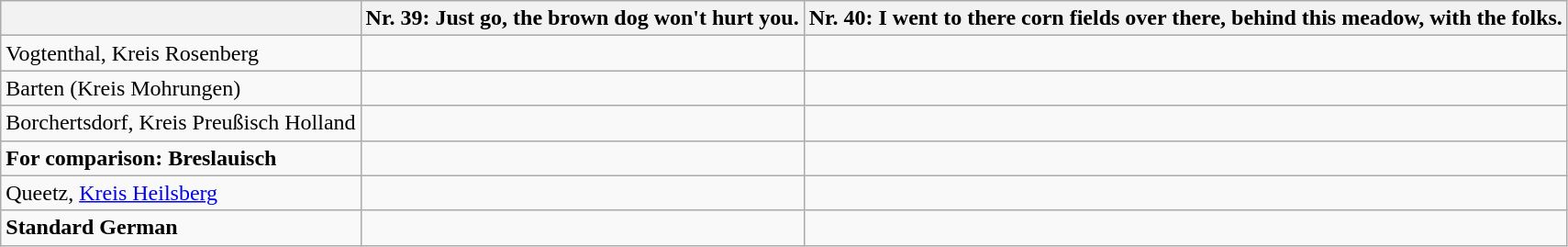<table class="wikitable">
<tr>
<th></th>
<th>Nr. 39:  Just go, the brown dog won't hurt you.</th>
<th>Nr. 40: I went to there corn fields over there, behind this meadow, with the folks.</th>
</tr>
<tr>
<td>Vogtenthal, Kreis Rosenberg</td>
<td></td>
<td></td>
</tr>
<tr>
<td>Barten (Kreis Mohrungen)</td>
<td></td>
<td></td>
</tr>
<tr>
<td>Borchertsdorf, Kreis Preußisch Holland</td>
<td></td>
<td></td>
</tr>
<tr>
<td><strong>For comparison: Breslauisch</strong></td>
<td></td>
<td></td>
</tr>
<tr>
<td>Queetz, <a href='#'>Kreis Heilsberg</a></td>
<td></td>
<td></td>
</tr>
<tr>
<td><strong>Standard German</strong></td>
<td></td>
<td></td>
</tr>
</table>
